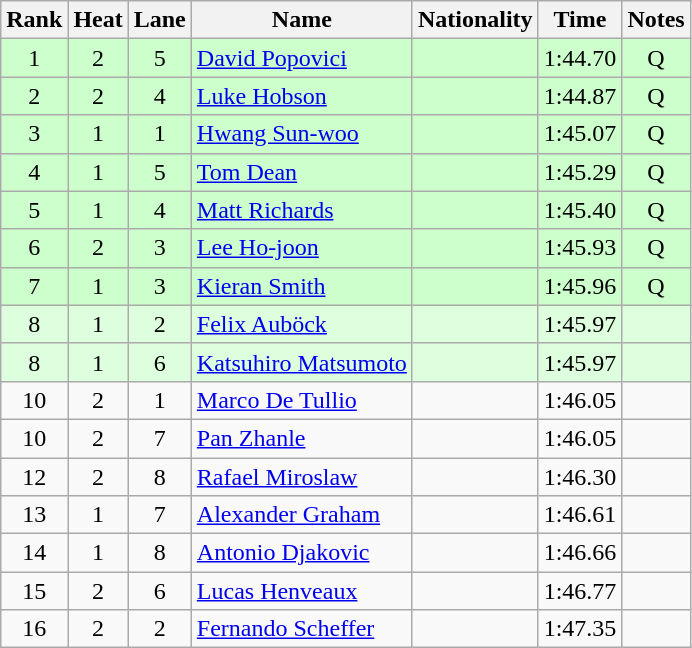<table class="wikitable sortable" style="text-align:center">
<tr>
<th>Rank</th>
<th>Heat</th>
<th>Lane</th>
<th>Name</th>
<th>Nationality</th>
<th>Time</th>
<th>Notes</th>
</tr>
<tr bgcolor=ccffcc>
<td>1</td>
<td>2</td>
<td>5</td>
<td align=left><a href='#'>David Popovici</a></td>
<td align=left></td>
<td>1:44.70</td>
<td>Q</td>
</tr>
<tr bgcolor=ccffcc>
<td>2</td>
<td>2</td>
<td>4</td>
<td align=left><a href='#'>Luke Hobson</a></td>
<td align=left></td>
<td>1:44.87</td>
<td>Q</td>
</tr>
<tr bgcolor=ccffcc>
<td>3</td>
<td>1</td>
<td>1</td>
<td align=left><a href='#'>Hwang Sun-woo</a></td>
<td align=left></td>
<td>1:45.07</td>
<td>Q</td>
</tr>
<tr bgcolor=ccffcc>
<td>4</td>
<td>1</td>
<td>5</td>
<td align=left><a href='#'>Tom Dean</a></td>
<td align=left></td>
<td>1:45.29</td>
<td>Q</td>
</tr>
<tr bgcolor=ccffcc>
<td>5</td>
<td>1</td>
<td>4</td>
<td align=left><a href='#'>Matt Richards</a></td>
<td align=left></td>
<td>1:45.40</td>
<td>Q</td>
</tr>
<tr bgcolor=ccffcc>
<td>6</td>
<td>2</td>
<td>3</td>
<td align=left><a href='#'>Lee Ho-joon</a></td>
<td align=left></td>
<td>1:45.93</td>
<td>Q</td>
</tr>
<tr bgcolor=ccffcc>
<td>7</td>
<td>1</td>
<td>3</td>
<td align=left><a href='#'>Kieran Smith</a></td>
<td align=left></td>
<td>1:45.96</td>
<td>Q</td>
</tr>
<tr bgcolor=ddffdd>
<td>8</td>
<td>1</td>
<td>2</td>
<td align=left><a href='#'>Felix Auböck</a></td>
<td align=left></td>
<td>1:45.97</td>
<td></td>
</tr>
<tr bgcolor=ddffdd>
<td>8</td>
<td>1</td>
<td>6</td>
<td align=left><a href='#'>Katsuhiro Matsumoto</a></td>
<td align=left></td>
<td>1:45.97</td>
<td></td>
</tr>
<tr>
<td>10</td>
<td>2</td>
<td>1</td>
<td align=left><a href='#'>Marco De Tullio</a></td>
<td align=left></td>
<td>1:46.05</td>
<td></td>
</tr>
<tr>
<td>10</td>
<td>2</td>
<td>7</td>
<td align=left><a href='#'>Pan Zhanle</a></td>
<td align=left></td>
<td>1:46.05</td>
<td></td>
</tr>
<tr>
<td>12</td>
<td>2</td>
<td>8</td>
<td align=left><a href='#'>Rafael Miroslaw</a></td>
<td align=left></td>
<td>1:46.30</td>
<td></td>
</tr>
<tr>
<td>13</td>
<td>1</td>
<td>7</td>
<td align=left><a href='#'>Alexander Graham</a></td>
<td align=left></td>
<td>1:46.61</td>
<td></td>
</tr>
<tr>
<td>14</td>
<td>1</td>
<td>8</td>
<td align=left><a href='#'>Antonio Djakovic</a></td>
<td align=left></td>
<td>1:46.66</td>
<td></td>
</tr>
<tr>
<td>15</td>
<td>2</td>
<td>6</td>
<td align=left><a href='#'>Lucas Henveaux</a></td>
<td align=left></td>
<td>1:46.77</td>
<td></td>
</tr>
<tr>
<td>16</td>
<td>2</td>
<td>2</td>
<td align=left><a href='#'>Fernando Scheffer</a></td>
<td align=left></td>
<td>1:47.35</td>
<td></td>
</tr>
</table>
